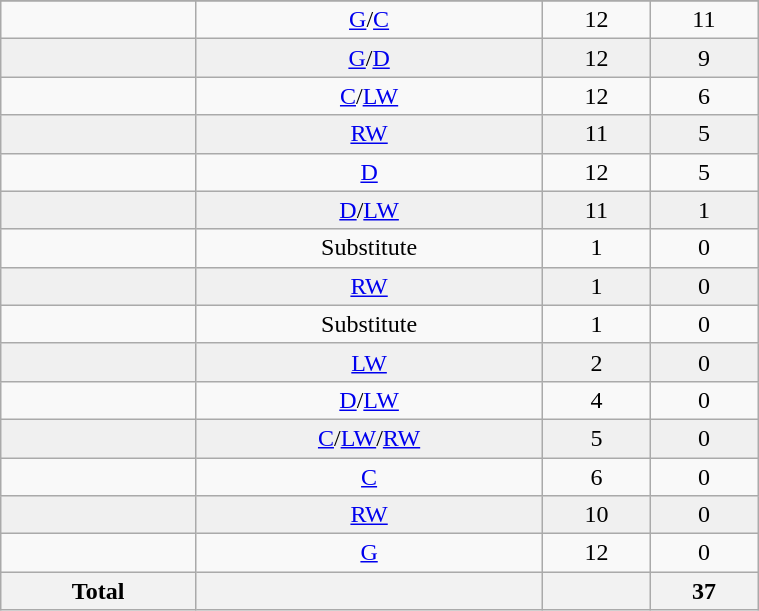<table class="wikitable sortable" width ="40%">
<tr align="center">
</tr>
<tr align="center" bgcolor="">
<td></td>
<td><a href='#'>G</a>/<a href='#'>C</a></td>
<td>12</td>
<td>11</td>
</tr>
<tr align="center" bgcolor="f0f0f0">
<td></td>
<td><a href='#'>G</a>/<a href='#'>D</a></td>
<td>12</td>
<td>9</td>
</tr>
<tr align="center" bgcolor="">
<td></td>
<td><a href='#'>C</a>/<a href='#'>LW</a></td>
<td>12</td>
<td>6</td>
</tr>
<tr align="center" bgcolor="f0f0f0">
<td></td>
<td><a href='#'>RW</a></td>
<td>11</td>
<td>5</td>
</tr>
<tr align="center" bgcolor="">
<td></td>
<td><a href='#'>D</a></td>
<td>12</td>
<td>5</td>
</tr>
<tr align="center" bgcolor="f0f0f0">
<td></td>
<td><a href='#'>D</a>/<a href='#'>LW</a></td>
<td>11</td>
<td>1</td>
</tr>
<tr align="center" bgcolor="">
<td></td>
<td>Substitute</td>
<td>1</td>
<td>0</td>
</tr>
<tr align="center" bgcolor="f0f0f0">
<td></td>
<td><a href='#'>RW</a></td>
<td>1</td>
<td>0</td>
</tr>
<tr align="center" bgcolor="">
<td></td>
<td>Substitute</td>
<td>1</td>
<td>0</td>
</tr>
<tr align="center" bgcolor="f0f0f0">
<td></td>
<td><a href='#'>LW</a></td>
<td>2</td>
<td>0</td>
</tr>
<tr align="center" bgcolor="">
<td></td>
<td><a href='#'>D</a>/<a href='#'>LW</a></td>
<td>4</td>
<td>0</td>
</tr>
<tr align="center" bgcolor="f0f0f0">
<td></td>
<td><a href='#'>C</a>/<a href='#'>LW</a>/<a href='#'>RW</a></td>
<td>5</td>
<td>0</td>
</tr>
<tr align="center" bgcolor="">
<td></td>
<td><a href='#'>C</a></td>
<td>6</td>
<td>0</td>
</tr>
<tr align="center" bgcolor="f0f0f0">
<td></td>
<td><a href='#'>RW</a></td>
<td>10</td>
<td>0</td>
</tr>
<tr align="center" bgcolor="">
<td></td>
<td><a href='#'>G</a></td>
<td>12</td>
<td>0</td>
</tr>
<tr>
<th>Total</th>
<th></th>
<th></th>
<th>37</th>
</tr>
</table>
